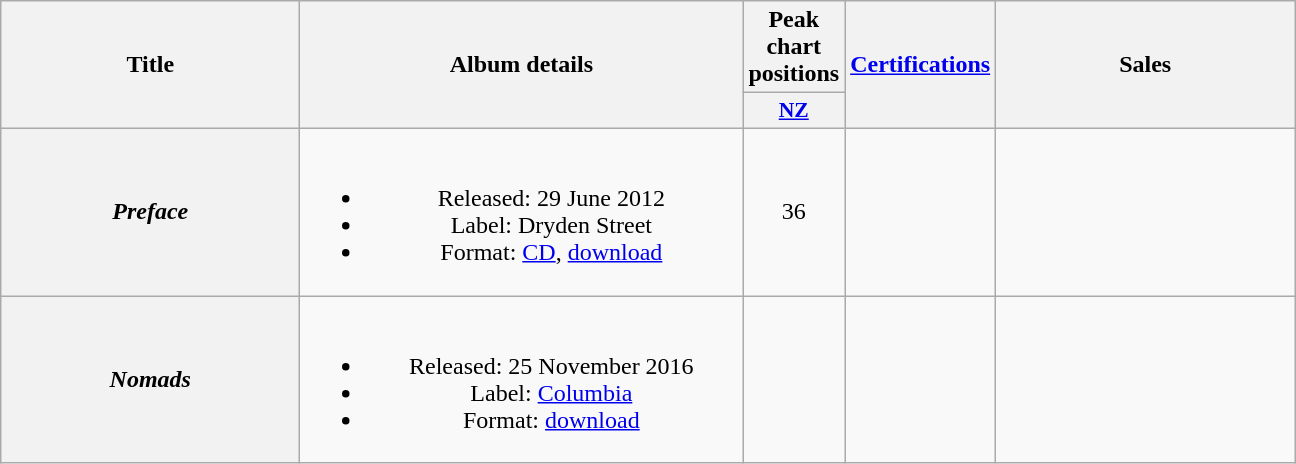<table class="wikitable plainrowheaders" style="text-align:center;" border="1">
<tr>
<th scope="col" rowspan="2" style="width:12em;">Title</th>
<th scope="col" rowspan="2" style="width:18em;">Album details</th>
<th scope="col" colspan="1">Peak chart positions</th>
<th scope="col" rowspan="2"><a href='#'>Certifications</a></th>
<th scope="col" rowspan="2" style="width:12em;">Sales</th>
</tr>
<tr>
<th scope="col" style="width:3em;font-size:90%;"><a href='#'>NZ</a><br></th>
</tr>
<tr>
<th scope="row"><em>Preface</em></th>
<td><br><ul><li>Released: 29 June 2012</li><li>Label: Dryden Street</li><li>Format: <a href='#'>CD</a>, <a href='#'>download</a></li></ul></td>
<td>36</td>
<td></td>
<td></td>
</tr>
<tr>
<th scope="row"><em>Nomads</em></th>
<td><br><ul><li>Released: 25 November 2016</li><li>Label: <a href='#'>Columbia</a></li><li>Format: <a href='#'>download</a></li></ul></td>
<td></td>
<td></td>
<td></td>
</tr>
</table>
